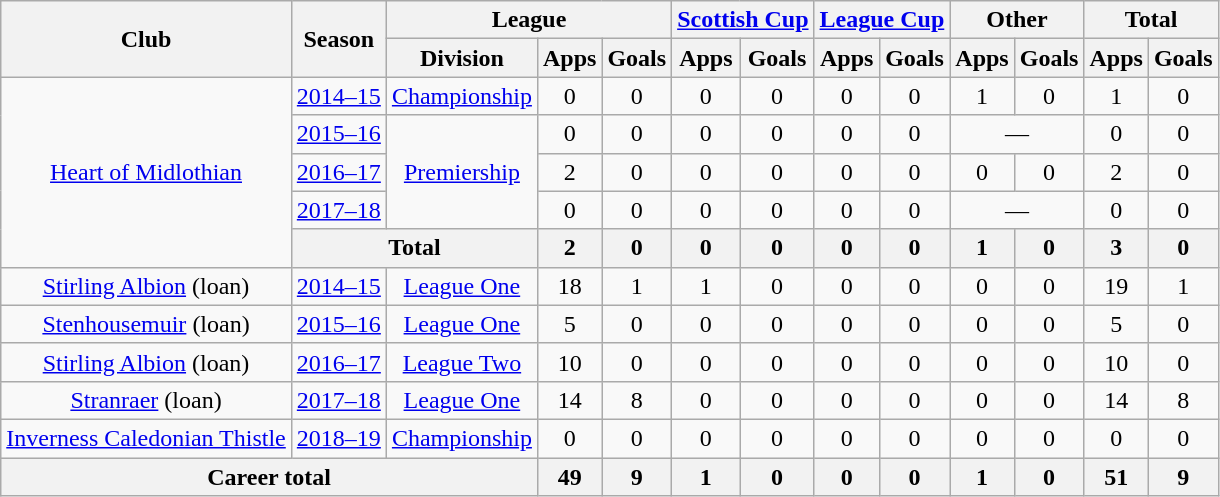<table class="wikitable" style="text-align:center">
<tr>
<th rowspan=2>Club</th>
<th rowspan=2>Season</th>
<th colspan=3>League</th>
<th colspan=2><a href='#'>Scottish Cup</a></th>
<th colspan=2><a href='#'>League Cup</a></th>
<th colspan=2>Other</th>
<th colspan=2>Total</th>
</tr>
<tr>
<th>Division</th>
<th>Apps</th>
<th>Goals</th>
<th>Apps</th>
<th>Goals</th>
<th>Apps</th>
<th>Goals</th>
<th>Apps</th>
<th>Goals</th>
<th>Apps</th>
<th>Goals</th>
</tr>
<tr>
<td rowspan=5><a href='#'>Heart of Midlothian</a></td>
<td><a href='#'>2014–15</a></td>
<td><a href='#'>Championship</a></td>
<td>0</td>
<td>0</td>
<td>0</td>
<td>0</td>
<td>0</td>
<td>0</td>
<td>1</td>
<td>0</td>
<td>1</td>
<td>0</td>
</tr>
<tr>
<td><a href='#'>2015–16</a></td>
<td rowspan="3"><a href='#'>Premiership</a></td>
<td>0</td>
<td>0</td>
<td>0</td>
<td>0</td>
<td>0</td>
<td>0</td>
<td colspan="2">—</td>
<td>0</td>
<td>0</td>
</tr>
<tr>
<td><a href='#'>2016–17</a></td>
<td>2</td>
<td>0</td>
<td>0</td>
<td>0</td>
<td>0</td>
<td>0</td>
<td>0</td>
<td>0</td>
<td>2</td>
<td>0</td>
</tr>
<tr>
<td><a href='#'>2017–18</a></td>
<td>0</td>
<td>0</td>
<td>0</td>
<td>0</td>
<td>0</td>
<td>0</td>
<td colspan="2">—</td>
<td>0</td>
<td>0</td>
</tr>
<tr>
<th colspan="2">Total</th>
<th>2</th>
<th>0</th>
<th>0</th>
<th>0</th>
<th>0</th>
<th>0</th>
<th>1</th>
<th>0</th>
<th>3</th>
<th>0</th>
</tr>
<tr>
<td><a href='#'>Stirling Albion</a> (loan)</td>
<td><a href='#'>2014–15</a></td>
<td><a href='#'>League One</a></td>
<td>18</td>
<td>1</td>
<td>1</td>
<td>0</td>
<td>0</td>
<td>0</td>
<td>0</td>
<td>0</td>
<td>19</td>
<td>1</td>
</tr>
<tr>
<td><a href='#'>Stenhousemuir</a> (loan)</td>
<td><a href='#'>2015–16</a></td>
<td><a href='#'>League One</a></td>
<td>5</td>
<td>0</td>
<td>0</td>
<td>0</td>
<td>0</td>
<td>0</td>
<td>0</td>
<td>0</td>
<td>5</td>
<td>0</td>
</tr>
<tr>
<td><a href='#'>Stirling Albion</a> (loan)</td>
<td><a href='#'>2016–17</a></td>
<td><a href='#'>League Two</a></td>
<td>10</td>
<td>0</td>
<td>0</td>
<td>0</td>
<td>0</td>
<td>0</td>
<td>0</td>
<td>0</td>
<td>10</td>
<td>0</td>
</tr>
<tr>
<td><a href='#'>Stranraer</a> (loan)</td>
<td><a href='#'>2017–18</a></td>
<td><a href='#'>League One</a></td>
<td>14</td>
<td>8</td>
<td>0</td>
<td>0</td>
<td>0</td>
<td>0</td>
<td>0</td>
<td>0</td>
<td>14</td>
<td>8</td>
</tr>
<tr>
<td><a href='#'>Inverness Caledonian Thistle</a></td>
<td><a href='#'>2018–19</a></td>
<td><a href='#'>Championship</a></td>
<td>0</td>
<td>0</td>
<td>0</td>
<td>0</td>
<td>0</td>
<td>0</td>
<td>0</td>
<td>0</td>
<td>0</td>
<td>0</td>
</tr>
<tr>
<th colspan="3">Career total</th>
<th>49</th>
<th>9</th>
<th>1</th>
<th>0</th>
<th>0</th>
<th>0</th>
<th>1</th>
<th>0</th>
<th>51</th>
<th>9</th>
</tr>
</table>
